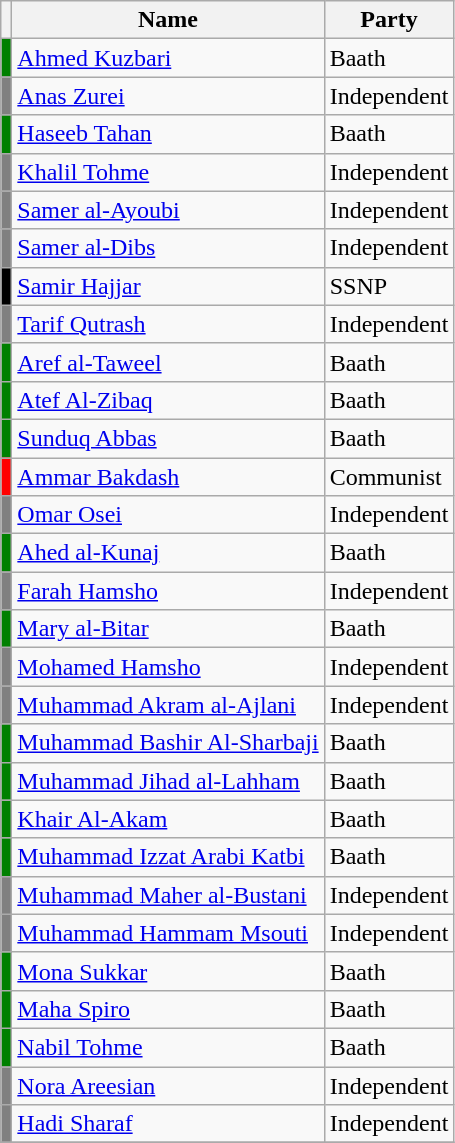<table class="wikitable sortable">
<tr>
<th></th>
<th>Name</th>
<th>Party</th>
</tr>
<tr>
<td bgcolor="green"></td>
<td><a href='#'>Ahmed Kuzbari</a></td>
<td>Baath</td>
</tr>
<tr>
<td bgcolor="grey"></td>
<td><a href='#'>Anas Zurei</a></td>
<td>Independent</td>
</tr>
<tr>
<td bgcolor="green"></td>
<td><a href='#'>Haseeb Tahan</a></td>
<td>Baath</td>
</tr>
<tr>
<td bgcolor="grey"></td>
<td><a href='#'>Khalil Tohme</a></td>
<td>Independent</td>
</tr>
<tr>
<td bgcolor="grey"></td>
<td><a href='#'>Samer al-Ayoubi</a></td>
<td>Independent</td>
</tr>
<tr>
<td bgcolor="grey"></td>
<td><a href='#'>Samer al-Dibs</a></td>
<td>Independent</td>
</tr>
<tr>
<td bgcolor="black"></td>
<td><a href='#'>Samir Hajjar</a></td>
<td>SSNP</td>
</tr>
<tr>
<td bgcolor="grey"></td>
<td><a href='#'>Tarif Qutrash</a></td>
<td>Independent</td>
</tr>
<tr>
<td bgcolor="green"></td>
<td><a href='#'>Aref al-Taweel</a></td>
<td>Baath</td>
</tr>
<tr>
<td bgcolor="green"></td>
<td><a href='#'>Atef Al-Zibaq</a></td>
<td>Baath</td>
</tr>
<tr>
<td bgcolor="green"></td>
<td><a href='#'>Sunduq Abbas</a></td>
<td>Baath</td>
</tr>
<tr>
<td bgcolor="red"></td>
<td><a href='#'>Ammar Bakdash</a></td>
<td>Communist</td>
</tr>
<tr>
<td bgcolor="grey"></td>
<td><a href='#'>Omar Osei</a></td>
<td>Independent</td>
</tr>
<tr>
<td bgcolor="green"></td>
<td><a href='#'>Ahed al-Kunaj</a></td>
<td>Baath</td>
</tr>
<tr>
<td bgcolor="grey"></td>
<td><a href='#'>Farah Hamsho</a></td>
<td>Independent</td>
</tr>
<tr>
<td bgcolor="green"></td>
<td><a href='#'>Mary al-Bitar</a></td>
<td>Baath</td>
</tr>
<tr>
<td bgcolor="grey"></td>
<td><a href='#'>Mohamed Hamsho</a></td>
<td>Independent</td>
</tr>
<tr>
<td bgcolor="grey"></td>
<td><a href='#'>Muhammad Akram al-Ajlani</a></td>
<td>Independent</td>
</tr>
<tr>
<td bgcolor="green"></td>
<td><a href='#'>Muhammad Bashir Al-Sharbaji</a></td>
<td>Baath</td>
</tr>
<tr>
<td bgcolor="green"></td>
<td><a href='#'>Muhammad Jihad al-Lahham</a></td>
<td>Baath</td>
</tr>
<tr>
<td bgcolor="green"></td>
<td><a href='#'>Khair Al-Akam</a></td>
<td>Baath</td>
</tr>
<tr>
<td bgcolor="green"></td>
<td><a href='#'>Muhammad Izzat Arabi Katbi</a></td>
<td>Baath</td>
</tr>
<tr>
<td bgcolor="grey"></td>
<td><a href='#'>Muhammad Maher al-Bustani</a></td>
<td>Independent</td>
</tr>
<tr>
<td bgcolor="grey"></td>
<td><a href='#'>Muhammad Hammam Msouti</a></td>
<td>Independent</td>
</tr>
<tr>
<td bgcolor="green"></td>
<td><a href='#'>Mona Sukkar</a></td>
<td>Baath</td>
</tr>
<tr>
<td bgcolor="green"></td>
<td><a href='#'>Maha Spiro</a></td>
<td>Baath</td>
</tr>
<tr>
<td bgcolor="green"></td>
<td><a href='#'>Nabil Tohme</a></td>
<td>Baath</td>
</tr>
<tr>
<td bgcolor="grey"></td>
<td><a href='#'>Nora Areesian</a></td>
<td>Independent</td>
</tr>
<tr>
<td bgcolor="grey"></td>
<td><a href='#'>Hadi Sharaf</a></td>
<td>Independent</td>
</tr>
<tr>
</tr>
</table>
